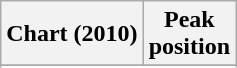<table class="wikitable sortable plainrowheaders" style="text-align:center;">
<tr>
<th scope="col">Chart (2010)</th>
<th scope="col">Peak<br>position</th>
</tr>
<tr>
</tr>
<tr>
</tr>
</table>
